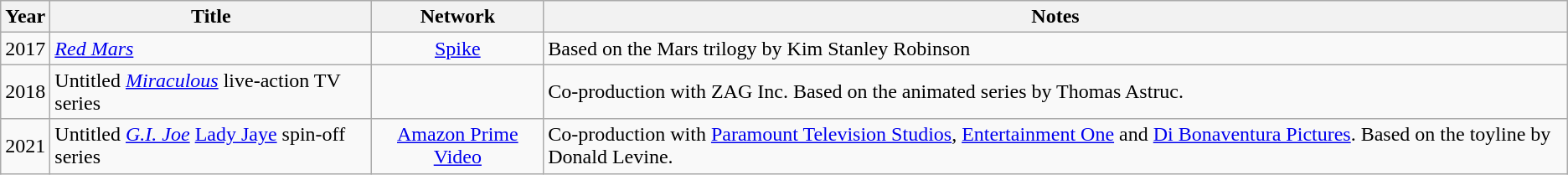<table class="wikitable sortable">
<tr>
<th>Year</th>
<th>Title</th>
<th>Network</th>
<th>Notes</th>
</tr>
<tr>
<td>2017</td>
<td><em><a href='#'>Red Mars</a></em></td>
<td style="text-align:center;"><a href='#'>Spike</a></td>
<td>Based on the Mars trilogy by Kim Stanley Robinson</td>
</tr>
<tr>
<td>2018</td>
<td>Untitled <em><a href='#'>Miraculous</a></em> live-action TV series</td>
<td></td>
<td>Co-production with ZAG Inc. Based on the animated series by Thomas Astruc.</td>
</tr>
<tr>
<td>2021</td>
<td>Untitled <em><a href='#'>G.I. Joe</a></em> <a href='#'>Lady Jaye</a> spin-off series</td>
<td style="text-align:center;"><a href='#'>Amazon Prime Video</a></td>
<td>Co-production with <a href='#'>Paramount Television Studios</a>, <a href='#'>Entertainment One</a> and <a href='#'>Di Bonaventura Pictures</a>. Based on the toyline by Donald Levine.</td>
</tr>
</table>
